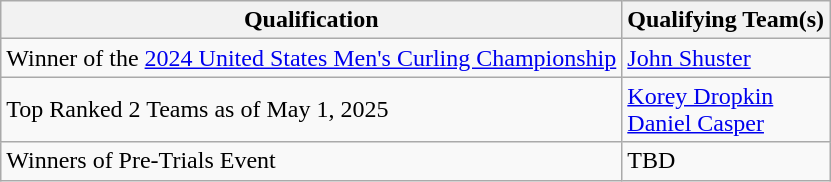<table class="wikitable" border="1">
<tr>
<th scope="col">Qualification</th>
<th scope="col">Qualifying Team(s)</th>
</tr>
<tr>
<td>Winner of the <a href='#'>2024 United States Men's Curling Championship</a></td>
<td> <a href='#'>John Shuster</a></td>
</tr>
<tr>
<td>Top Ranked 2 Teams as of May 1, 2025</td>
<td> <a href='#'>Korey Dropkin</a><br> <a href='#'>Daniel Casper</a></td>
</tr>
<tr>
<td>Winners of Pre-Trials Event</td>
<td>TBD</td>
</tr>
</table>
